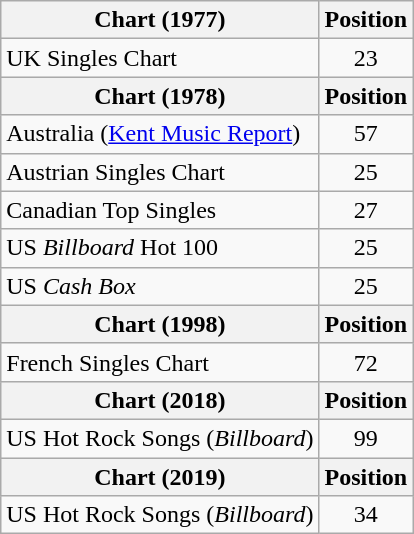<table class="wikitable sortable">
<tr>
<th>Chart (1977)</th>
<th>Position</th>
</tr>
<tr>
<td>UK Singles Chart</td>
<td style="text-align:center;">23</td>
</tr>
<tr>
<th>Chart (1978)</th>
<th>Position</th>
</tr>
<tr>
<td>Australia (<a href='#'>Kent Music Report</a>)</td>
<td style="text-align:center;">57</td>
</tr>
<tr>
<td>Austrian Singles Chart</td>
<td style="text-align:center;">25</td>
</tr>
<tr>
<td>Canadian Top Singles</td>
<td style="text-align:center;">27</td>
</tr>
<tr>
<td>US <em>Billboard</em> Hot 100</td>
<td style="text-align:center;">25</td>
</tr>
<tr>
<td>US <em>Cash Box</em> </td>
<td style="text-align:center;">25</td>
</tr>
<tr>
<th>Chart (1998)</th>
<th>Position</th>
</tr>
<tr>
<td>French Singles Chart</td>
<td style="text-align:center;">72</td>
</tr>
<tr>
<th>Chart (2018)</th>
<th>Position</th>
</tr>
<tr>
<td>US Hot Rock Songs (<em>Billboard</em>)</td>
<td style="text-align:center;">99</td>
</tr>
<tr>
<th>Chart (2019)</th>
<th>Position</th>
</tr>
<tr>
<td>US Hot Rock Songs (<em>Billboard</em>)</td>
<td style="text-align:center;">34</td>
</tr>
</table>
